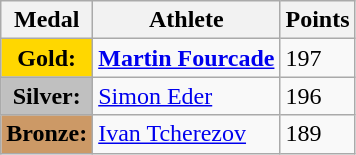<table class="wikitable">
<tr>
<th><strong>Medal</strong></th>
<th><strong>Athlete</strong></th>
<th><strong>Points</strong></th>
</tr>
<tr>
<td style="text-align:center;background-color:gold;"><strong>Gold:</strong></td>
<td> <strong><a href='#'>Martin Fourcade</a></strong></td>
<td>197</td>
</tr>
<tr>
<td style="text-align:center;background-color:silver;"><strong>Silver:</strong></td>
<td> <a href='#'>Simon Eder</a></td>
<td>196</td>
</tr>
<tr>
<td style="text-align:center;background-color:#CC9966;"><strong>Bronze:</strong></td>
<td> <a href='#'>Ivan Tcherezov</a></td>
<td>189</td>
</tr>
</table>
